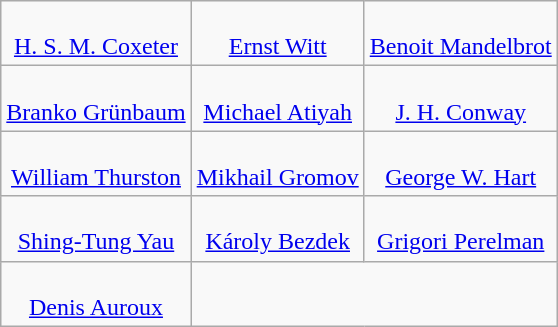<table class=wikitable align=right>
<tr align=center valign=top>
<td><br><a href='#'>H. S. M. Coxeter</a></td>
<td><br><a href='#'>Ernst Witt</a></td>
<td><br><a href='#'>Benoit Mandelbrot</a></td>
</tr>
<tr align=center valign=top>
<td><br><a href='#'>Branko Grünbaum</a></td>
<td><br><a href='#'>Michael Atiyah</a></td>
<td><br><a href='#'>J. H. Conway</a></td>
</tr>
<tr align=center valign=top>
<td><br><a href='#'>William Thurston</a></td>
<td><br><a href='#'>Mikhail Gromov</a></td>
<td><br><a href='#'>George W. Hart</a></td>
</tr>
<tr align=center valign=top>
<td><br><a href='#'>Shing-Tung Yau</a></td>
<td><br><a href='#'>Károly Bezdek</a></td>
<td><br><a href='#'>Grigori Perelman</a></td>
</tr>
<tr align=center valign=top>
<td><br><a href='#'>Denis Auroux</a></td>
</tr>
</table>
